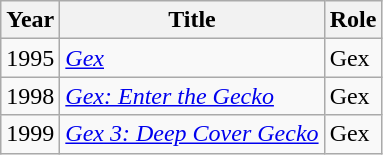<table class="wikitable sortable">
<tr>
<th>Year</th>
<th>Title</th>
<th>Role</th>
</tr>
<tr>
<td>1995</td>
<td><em><a href='#'>Gex</a></em></td>
<td>Gex</td>
</tr>
<tr>
<td>1998</td>
<td><em><a href='#'>Gex: Enter the Gecko</a></em></td>
<td>Gex</td>
</tr>
<tr>
<td>1999</td>
<td><em><a href='#'>Gex 3: Deep Cover Gecko</a></em></td>
<td>Gex</td>
</tr>
</table>
